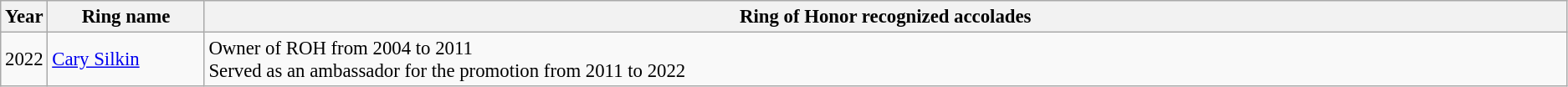<table class="wikitable sortable" style="font-size: 95%">
<tr>
<th style="width:1%;"><strong>Year</strong></th>
<th style="width:10%;"><strong>Ring name</strong><br></th>
<th class="unsortable"><strong>Ring of Honor recognized accolades</strong></th>
</tr>
<tr>
<td>2022</td>
<td><a href='#'>Cary Silkin</a></td>
<td>Owner of ROH from 2004 to 2011<br>Served as an ambassador for the promotion from 2011 to 2022</td>
</tr>
</table>
